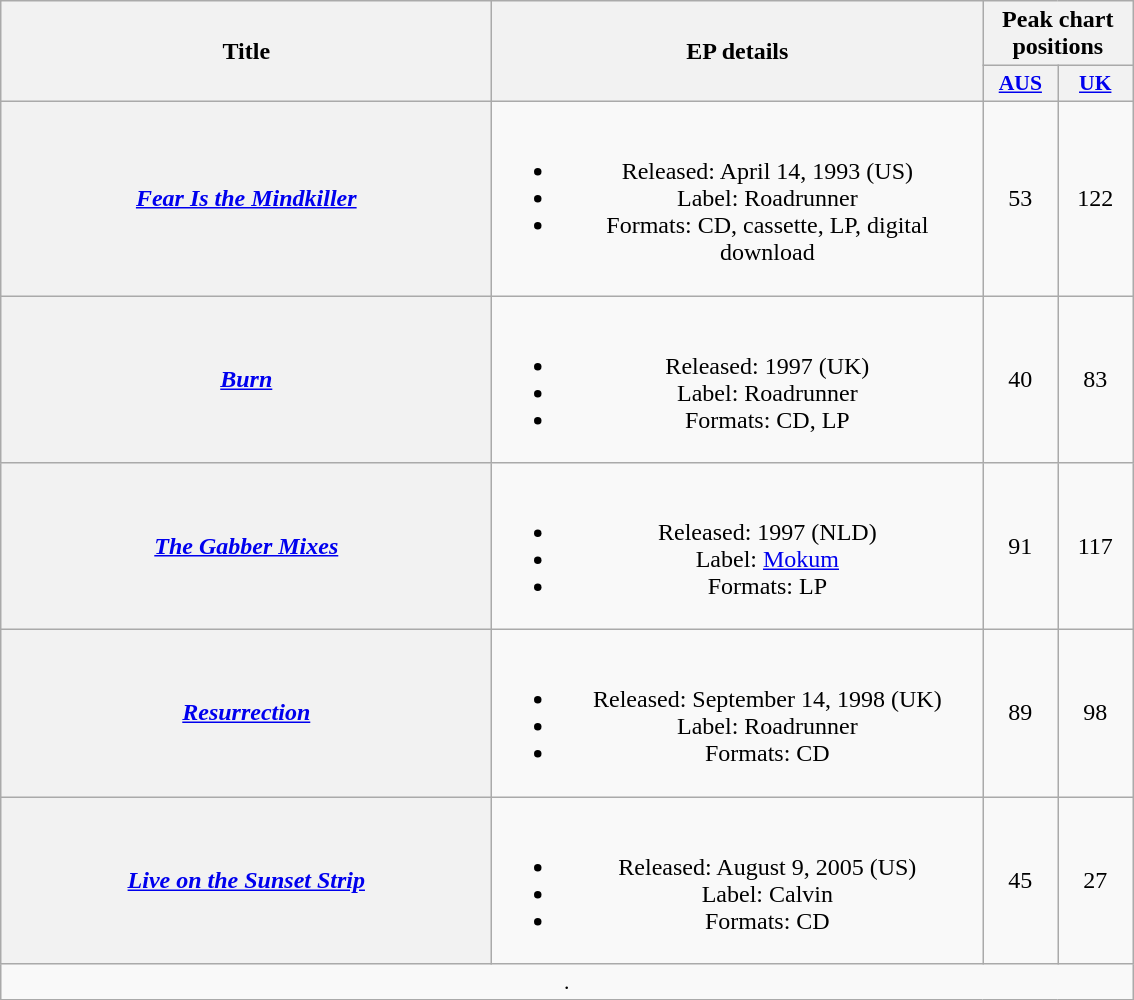<table class="wikitable plainrowheaders" style="text-align:center;">
<tr>
<th scope="col" rowspan="2" style="width:20em;">Title</th>
<th scope="col" rowspan="2" style="width:20em;">EP details</th>
<th scope="col" colspan="2">Peak chart positions</th>
</tr>
<tr>
<th scope="col" style="width:3em;font-size:90%;"><a href='#'>AUS</a><br></th>
<th scope="col" style="width:3em;font-size:90%;"><a href='#'>UK</a><br></th>
</tr>
<tr>
<th scope="row"><em><a href='#'>Fear Is the Mindkiller</a></em></th>
<td><br><ul><li>Released: April 14, 1993 <span>(US)</span></li><li>Label: Roadrunner</li><li>Formats: CD, cassette, LP, digital download</li></ul></td>
<td>53</td>
<td>122</td>
</tr>
<tr>
<th scope="row"><em><a href='#'>Burn</a></em></th>
<td><br><ul><li>Released: 1997 <span>(UK)</span></li><li>Label: Roadrunner</li><li>Formats: CD, LP</li></ul></td>
<td>40</td>
<td>83</td>
</tr>
<tr>
<th scope="row"><em><a href='#'>The Gabber Mixes</a></em></th>
<td><br><ul><li>Released: 1997 <span>(NLD)</span></li><li>Label: <a href='#'>Mokum</a></li><li>Formats: LP</li></ul></td>
<td>91</td>
<td>117</td>
</tr>
<tr>
<th scope="row"><em><a href='#'>Resurrection</a></em></th>
<td><br><ul><li>Released: September 14, 1998 <span>(UK)</span></li><li>Label: Roadrunner</li><li>Formats: CD</li></ul></td>
<td>89</td>
<td>98</td>
</tr>
<tr>
<th scope="row"><em><a href='#'>Live on the Sunset Strip</a></em></th>
<td><br><ul><li>Released: August 9, 2005 <span>(US)</span></li><li>Label: Calvin</li><li>Formats: CD</li></ul></td>
<td>45</td>
<td>27</td>
</tr>
<tr>
<td colspan="5" style="font-size:90%">.</td>
</tr>
</table>
